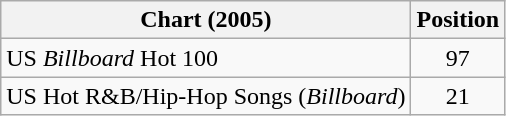<table class="wikitable sortable">
<tr>
<th>Chart (2005)</th>
<th>Position</th>
</tr>
<tr>
<td>US <em>Billboard</em> Hot 100</td>
<td align="center">97</td>
</tr>
<tr>
<td>US Hot R&B/Hip-Hop Songs (<em>Billboard</em>)</td>
<td align="center">21</td>
</tr>
</table>
